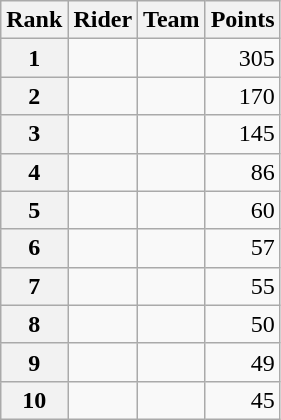<table class="wikitable">
<tr>
<th scope="col">Rank</th>
<th scope="col">Rider</th>
<th scope="col">Team</th>
<th scope="col">Points</th>
</tr>
<tr>
<th scope="row">1</th>
<td> </td>
<td></td>
<td style="text-align:right;">305</td>
</tr>
<tr>
<th scope="row">2</th>
<td></td>
<td></td>
<td style="text-align:right;">170</td>
</tr>
<tr>
<th scope="row">3</th>
<td></td>
<td></td>
<td style="text-align:right;">145</td>
</tr>
<tr>
<th scope="row">4</th>
<td></td>
<td></td>
<td style="text-align:right;">86</td>
</tr>
<tr>
<th scope="row">5</th>
<td></td>
<td></td>
<td style="text-align:right;">60</td>
</tr>
<tr>
<th scope="row">6</th>
<td></td>
<td></td>
<td style="text-align:right;">57</td>
</tr>
<tr>
<th scope="row">7</th>
<td></td>
<td></td>
<td style="text-align:right;">55</td>
</tr>
<tr>
<th scope="row">8</th>
<td></td>
<td></td>
<td style="text-align:right;">50</td>
</tr>
<tr>
<th scope="row">9</th>
<td>  </td>
<td></td>
<td style="text-align:right;">49</td>
</tr>
<tr>
<th scope="row">10</th>
<td></td>
<td></td>
<td style="text-align:right;">45</td>
</tr>
</table>
